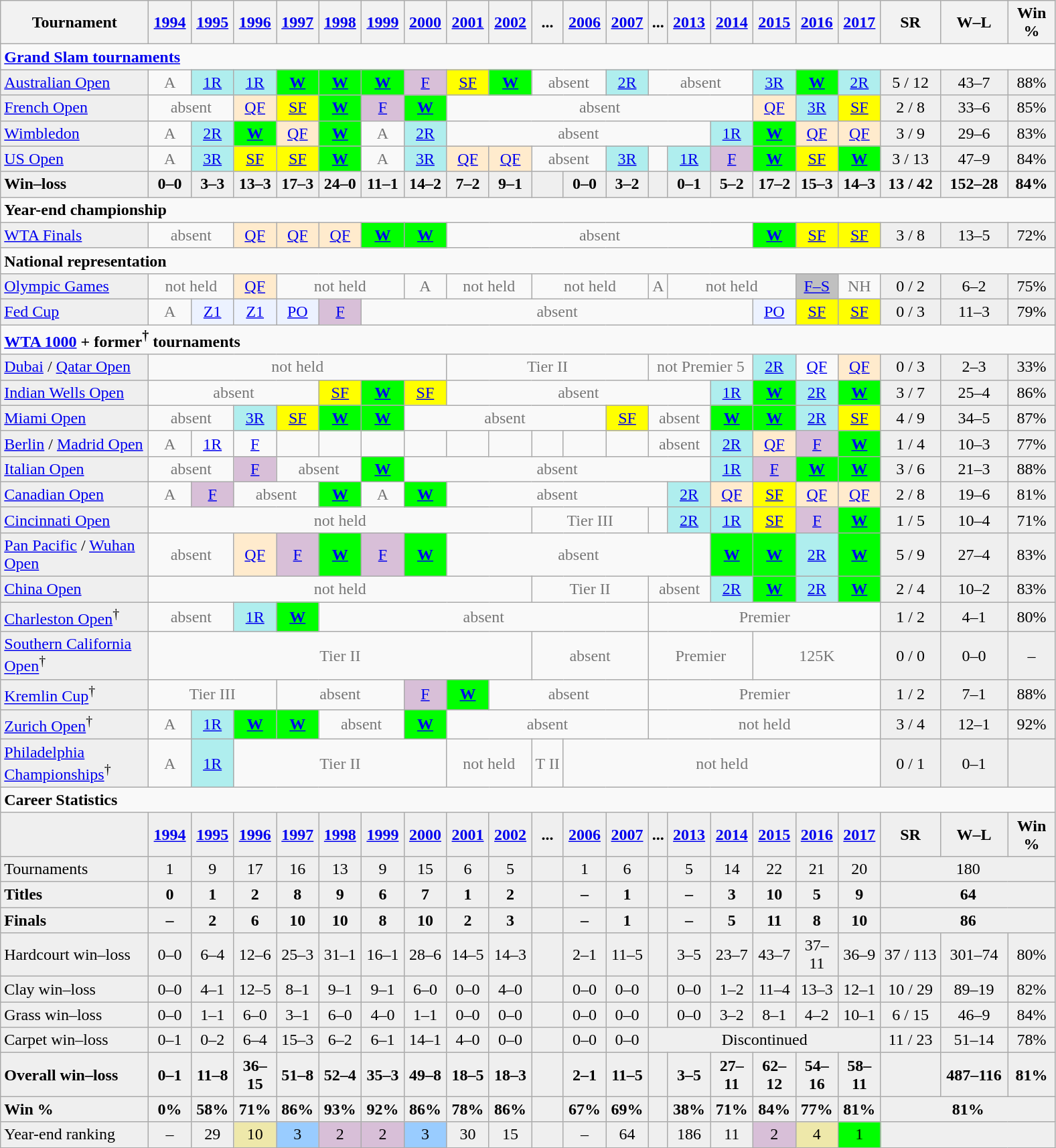<table class="wikitable nowrap" style=text-align:center;>
<tr>
<th width=140>Tournament</th>
<th width=35><a href='#'>1994</a></th>
<th width=35><a href='#'>1995</a></th>
<th width=35><a href='#'>1996</a></th>
<th width=35><a href='#'>1997</a></th>
<th width=35><a href='#'>1998</a></th>
<th width=35><a href='#'>1999</a></th>
<th width=35><a href='#'>2000</a></th>
<th width=35><a href='#'>2001</a></th>
<th width=35><a href='#'>2002</a></th>
<th>...</th>
<th width="35"><a href='#'>2006</a></th>
<th width=35><a href='#'>2007</a></th>
<th>...</th>
<th width="35"><a href='#'>2013</a></th>
<th width=35><a href='#'>2014</a></th>
<th width=35><a href='#'>2015</a></th>
<th width=35><a href='#'>2016</a></th>
<th width=35><a href='#'>2017</a></th>
<th>SR</th>
<th width=60>W–L</th>
<th width=40>Win %</th>
</tr>
<tr>
<td colspan="22" align="left"><strong><a href='#'>Grand Slam tournaments</a></strong></td>
</tr>
<tr>
<td align=left bgcolor=efefef><a href='#'>Australian Open</a></td>
<td style=color:#767676>A</td>
<td bgcolor=afeeee><a href='#'>1R</a></td>
<td bgcolor=afeeee><a href='#'>1R</a></td>
<td bgcolor=lime><strong><a href='#'>W</a></strong></td>
<td bgcolor=lime><strong><a href='#'>W</a></strong></td>
<td bgcolor=lime><strong><a href='#'>W</a></strong></td>
<td bgcolor=thistle><a href='#'>F</a></td>
<td bgcolor=yellow><a href='#'>SF</a></td>
<td bgcolor=lime><strong><a href='#'>W</a></strong></td>
<td colspan="2" style="color:#767676">absent</td>
<td bgcolor=afeeee><a href='#'>2R</a></td>
<td colspan="3" style="color:#767676">absent</td>
<td bgcolor=afeeee><a href='#'>3R</a></td>
<td bgcolor=lime><strong><a href='#'>W</a></strong></td>
<td bgcolor=afeeee><a href='#'>2R</a></td>
<td bgcolor=efefef>5 / 12</td>
<td bgcolor=efefef>43–7</td>
<td bgcolor=efefef>88%</td>
</tr>
<tr>
<td align=left bgcolor=efefef><a href='#'>French Open</a></td>
<td colspan=2 style=color:#767676>absent</td>
<td bgcolor=ffebcd><a href='#'>QF</a></td>
<td bgcolor=yellow><a href='#'>SF</a></td>
<td bgcolor=lime><strong><a href='#'>W</a></strong></td>
<td bgcolor=thistle><a href='#'>F</a></td>
<td bgcolor=lime><strong><a href='#'>W</a></strong></td>
<td colspan="8" style="color:#767676">absent</td>
<td bgcolor=ffebcd><a href='#'>QF</a></td>
<td bgcolor=afeeee><a href='#'>3R</a></td>
<td bgcolor=yellow><a href='#'>SF</a></td>
<td bgcolor=efefef>2 / 8</td>
<td bgcolor=efefef>33–6</td>
<td bgcolor=efefef>85%</td>
</tr>
<tr>
<td align=left bgcolor=efefef><a href='#'>Wimbledon</a></td>
<td style=color:#767676>A</td>
<td bgcolor=afeeee><a href='#'>2R</a></td>
<td bgcolor=lime><strong><a href='#'>W</a></strong></td>
<td bgcolor=ffebcd><a href='#'>QF</a></td>
<td bgcolor=lime><strong><a href='#'>W</a></strong></td>
<td style=color:#767676>A</td>
<td bgcolor=afeeee><a href='#'>2R</a></td>
<td colspan="7" style="color:#767676">absent</td>
<td bgcolor=afeeee><a href='#'>1R</a></td>
<td bgcolor=lime><strong><a href='#'>W</a></strong></td>
<td bgcolor=ffebcd><a href='#'>QF</a></td>
<td bgcolor=ffebcd><a href='#'>QF</a></td>
<td bgcolor=efefef>3 / 9</td>
<td bgcolor=efefef>29–6</td>
<td bgcolor=efefef>83%</td>
</tr>
<tr>
<td align=left bgcolor=efefef><a href='#'>US Open</a></td>
<td style=color:#767676>A</td>
<td bgcolor=afeeee><a href='#'>3R</a></td>
<td bgcolor=yellow><a href='#'>SF</a></td>
<td bgcolor=yellow><a href='#'>SF</a></td>
<td bgcolor=lime><strong><a href='#'>W</a></strong></td>
<td style=color:#767676>A</td>
<td bgcolor=afeeee><a href='#'>3R</a></td>
<td bgcolor=ffebcd><a href='#'>QF</a></td>
<td bgcolor=ffebcd><a href='#'>QF</a></td>
<td colspan="2" style="color:#767676">absent</td>
<td bgcolor=afeeee><a href='#'>3R</a></td>
<td></td>
<td bgcolor=afeeee><a href='#'>1R</a></td>
<td bgcolor=thistle><a href='#'>F</a></td>
<td bgcolor=lime><strong><a href='#'>W</a></strong></td>
<td bgcolor=yellow><a href='#'>SF</a></td>
<td bgcolor=lime><strong><a href='#'>W</a></strong></td>
<td bgcolor=efefef>3 / 13</td>
<td bgcolor=efefef>47–9</td>
<td bgcolor=efefef>84%</td>
</tr>
<tr style=background:#efefef;font-weight:bold>
<td style="text-align:left">Win–loss</td>
<td>0–0</td>
<td>3–3</td>
<td>13–3</td>
<td>17–3</td>
<td>24–0</td>
<td>11–1</td>
<td>14–2</td>
<td>7–2</td>
<td>9–1</td>
<td></td>
<td>0–0</td>
<td>3–2</td>
<td></td>
<td>0–1</td>
<td>5–2</td>
<td>17–2</td>
<td>15–3</td>
<td>14–3</td>
<td>13 / 42</td>
<td>152–28</td>
<td>84%</td>
</tr>
<tr>
<td colspan="22" align="left"><strong>Year-end championship</strong></td>
</tr>
<tr>
<td align=left bgcolor=efefef><a href='#'>WTA Finals</a></td>
<td colspan=2 style=color:#767676>absent</td>
<td bgcolor=ffebcd><a href='#'>QF</a></td>
<td bgcolor=ffebcd><a href='#'>QF</a></td>
<td bgcolor=ffebcd><a href='#'>QF</a></td>
<td bgcolor=lime><strong><a href='#'>W</a></strong></td>
<td bgcolor=lime><strong><a href='#'>W</a></strong></td>
<td colspan="8" style="color:#767676">absent</td>
<td bgcolor=lime><strong><a href='#'>W</a></strong></td>
<td bgcolor=yellow><a href='#'>SF</a></td>
<td bgcolor=yellow><a href='#'>SF</a></td>
<td bgcolor=efefef>3 / 8</td>
<td bgcolor=efefef>13–5</td>
<td bgcolor=efefef>72%</td>
</tr>
<tr>
<td colspan="22" align="left"><strong>National representation</strong></td>
</tr>
<tr>
<td align=left bgcolor=efefef><a href='#'>Olympic Games</a></td>
<td colspan=2 style=color:#767676>not held</td>
<td bgcolor=ffebcd><a href='#'>QF</a></td>
<td colspan=3 style=color:#767676>not held</td>
<td style=color:#767676>A</td>
<td colspan="2" style="color:#767676">not held</td>
<td colspan=3 style=color:#767676>not held</td>
<td style=color:#767676>A</td>
<td colspan=3 style=color:#767676>not held</td>
<td bgcolor=silver><a href='#'>F–S</a></td>
<td style=color:#767676>NH</td>
<td bgcolor=efefef>0 / 2</td>
<td bgcolor=efefef>6–2</td>
<td bgcolor=efefef>75%</td>
</tr>
<tr>
<td align=left bgcolor=efefef><a href='#'>Fed Cup</a></td>
<td style=color:#767676>A</td>
<td bgcolor=ecf2ff><a href='#'>Z1</a></td>
<td bgcolor=ecf2ff><a href='#'>Z1</a></td>
<td bgcolor=ecf2ff><a href='#'>PO</a></td>
<td bgcolor=thistle><a href='#'>F</a></td>
<td colspan="10" style="color:#767676">absent</td>
<td bgcolor=ecf2ff><a href='#'>PO</a></td>
<td bgcolor=yellow><a href='#'>SF</a></td>
<td bgcolor=yellow><a href='#'>SF</a></td>
<td bgcolor=efefef>0 / 3</td>
<td bgcolor=efefef>11–3</td>
<td bgcolor=efefef>79%</td>
</tr>
<tr>
<td colspan="22" align="left"><a href='#'><strong>WTA 1000</strong></a> <strong>+ former<sup>†</sup> tournaments</strong></td>
</tr>
<tr>
<td align="left" bgcolor=efefef><a href='#'>Dubai</a> / <a href='#'>Qatar Open</a></td>
<td colspan="7" style="color:#767676">not held</td>
<td colspan="5" style="color:#767676">Tier II</td>
<td colspan="3" style="color:#767676">not Premier 5</td>
<td bgcolor="afeeee"><a href='#'>2R</a></td>
<td style="color:#767676"><a href='#'>QF</a></td>
<td bgcolor="ffebcd"><a href='#'>QF</a></td>
<td bgcolor=efefef>0 / 3</td>
<td bgcolor=efefef>2–3</td>
<td bgcolor=efefef>33%</td>
</tr>
<tr>
<td align="left" bgcolor=efefef><a href='#'>Indian Wells Open</a></td>
<td colspan="4" style="color:#767676">absent</td>
<td bgcolor="yellow"><a href='#'>SF</a></td>
<td bgcolor="lime"><strong><a href='#'>W</a></strong></td>
<td bgcolor="yellow"><a href='#'>SF</a></td>
<td colspan="7" style="color:#767676">absent</td>
<td bgcolor="afeeee"><a href='#'>1R</a></td>
<td bgcolor="lime"><strong><a href='#'>W</a></strong></td>
<td bgcolor="afeeee"><a href='#'>2R</a></td>
<td bgcolor="lime"><strong><a href='#'>W</a></strong></td>
<td bgcolor=efefef>3 / 7</td>
<td bgcolor=efefef>25–4</td>
<td bgcolor=efefef>86%</td>
</tr>
<tr>
<td align="left" bgcolor=efefef><a href='#'>Miami Open</a></td>
<td colspan="2" style="color:#767676">absent</td>
<td bgcolor="afeeee"><a href='#'>3R</a></td>
<td bgcolor="yellow"><a href='#'>SF</a></td>
<td bgcolor="lime"><strong><a href='#'>W</a></strong></td>
<td bgcolor="lime"><strong><a href='#'>W</a></strong></td>
<td colspan="5" style="color:#767676">absent</td>
<td bgcolor="yellow"><a href='#'>SF</a></td>
<td colspan="2" style="color:#767676">absent</td>
<td bgcolor="lime"><strong><a href='#'>W</a></strong></td>
<td bgcolor="lime"><strong><a href='#'>W</a></strong></td>
<td bgcolor="afeeee"><a href='#'>2R</a></td>
<td bgcolor="yellow"><a href='#'>SF</a></td>
<td bgcolor=efefef>4 / 9</td>
<td bgcolor=efefef>34–5</td>
<td bgcolor=efefef>87%</td>
</tr>
<tr>
<td align="left" bgcolor=efefef><a href='#'>Berlin</a> / <a href='#'>Madrid Open</a></td>
<td style="color:#767676">A</td>
<td><a href='#'>1R</a></td>
<td><a href='#'>F</a></td>
<td></td>
<td></td>
<td></td>
<td></td>
<td></td>
<td></td>
<td></td>
<td></td>
<td></td>
<td colspan="2" style="color:#767676">absent</td>
<td bgcolor="afeeee"><a href='#'>2R</a></td>
<td bgcolor="ffebcd"><a href='#'>QF</a></td>
<td bgcolor="thistle"><a href='#'>F</a></td>
<td bgcolor="lime"><strong> <a href='#'>W</a></strong></td>
<td bgcolor=efefef>1 / 4</td>
<td bgcolor=efefef>10–3</td>
<td bgcolor=efefef>77%</td>
</tr>
<tr>
<td align="left" bgcolor=efefef><a href='#'>Italian Open</a></td>
<td colspan="2" style="color:#767676">absent</td>
<td bgcolor="thistle"><a href='#'>F</a></td>
<td colspan="2" style="color:#767676">absent</td>
<td bgcolor="lime"><strong><a href='#'>W</a></strong></td>
<td colspan="8" style="color:#767676">absent</td>
<td bgcolor="afeeee"><a href='#'>1R</a></td>
<td bgcolor="thistle"><a href='#'>F</a></td>
<td bgcolor="lime"><strong><a href='#'>W</a></strong></td>
<td bgcolor="lime"><strong><a href='#'>W</a></strong></td>
<td bgcolor=efefef>3 / 6</td>
<td bgcolor=efefef>21–3</td>
<td bgcolor=efefef>88%</td>
</tr>
<tr>
<td align="left" bgcolor=efefef><a href='#'>Canadian Open</a></td>
<td style="color:#767676">A</td>
<td bgcolor="thistle"><a href='#'>F</a></td>
<td colspan="2" style="color:#767676">absent</td>
<td bgcolor="lime"><strong><a href='#'>W</a></strong></td>
<td style="color:#767676">A</td>
<td bgcolor="lime"><strong><a href='#'>W</a></strong></td>
<td colspan="6" style="color:#767676">absent</td>
<td bgcolor="afeeee"><a href='#'>2R</a></td>
<td bgcolor="ffebcd"><a href='#'>QF</a></td>
<td bgcolor="yellow"><a href='#'>SF</a></td>
<td bgcolor="ffebcd"><a href='#'>QF</a></td>
<td bgcolor="ffebcd"><a href='#'>QF</a></td>
<td bgcolor=efefef>2 / 8</td>
<td bgcolor=efefef>19–6</td>
<td bgcolor=efefef>81%</td>
</tr>
<tr>
<td align="left" bgcolor=efefef><a href='#'>Cincinnati Open</a></td>
<td colspan="9" style="color:#767676">not held</td>
<td colspan="3" style="color:#767676">Tier III</td>
<td></td>
<td bgcolor="afeeee"><a href='#'>2R</a></td>
<td bgcolor="afeeee"><a href='#'>1R</a></td>
<td bgcolor="yellow"><a href='#'>SF</a></td>
<td bgcolor="thistle"><a href='#'>F</a></td>
<td bgcolor="lime"><strong><a href='#'>W</a></strong></td>
<td bgcolor=efefef>1 / 5</td>
<td bgcolor=efefef>10–4</td>
<td bgcolor=efefef>71%</td>
</tr>
<tr>
<td align="left" bgcolor=efefef><a href='#'>Pan Pacific</a> / <a href='#'>Wuhan Open</a></td>
<td colspan="2" style="color:#767676">absent</td>
<td bgcolor="ffebcd"><a href='#'>QF</a></td>
<td bgcolor="thistle"><a href='#'>F</a></td>
<td bgcolor="lime"><strong><a href='#'>W</a></strong></td>
<td bgcolor="thistle"><a href='#'>F</a></td>
<td bgcolor="lime"><strong><a href='#'>W</a></strong></td>
<td colspan="7" style="color:#767676">absent</td>
<td bgcolor="lime"><strong><a href='#'>W</a></strong></td>
<td bgcolor="lime"><strong><a href='#'>W</a></strong></td>
<td bgcolor="afeeee"><a href='#'>2R</a></td>
<td bgcolor="lime"><strong><a href='#'>W</a></strong></td>
<td bgcolor=efefef>5 / 9</td>
<td bgcolor=efefef>27–4</td>
<td bgcolor=efefef>83%</td>
</tr>
<tr>
<td align="left" bgcolor=efefef><a href='#'>China Open</a></td>
<td colspan="9" style="color:#767676">not held</td>
<td colspan="3" style="color:#767676">Tier II</td>
<td colspan="2" style="color:#767676">absent</td>
<td bgcolor="afeeee"><a href='#'>2R</a></td>
<td bgcolor="lime"><strong><a href='#'>W</a></strong></td>
<td bgcolor="afeeee"><a href='#'>2R</a></td>
<td bgcolor="lime"><strong><a href='#'>W</a></strong></td>
<td bgcolor=efefef>2 / 4</td>
<td bgcolor=efefef>10–2</td>
<td bgcolor=efefef>83%</td>
</tr>
<tr>
<td align="left" bgcolor=efefef><a href='#'>Charleston Open</a><sup>†</sup></td>
<td colspan="2" style="color:#767676">absent</td>
<td bgcolor="afeeee"><a href='#'>1R</a></td>
<td bgcolor="lime"><strong><a href='#'>W</a></strong></td>
<td colspan="8" style="color:#767676">absent</td>
<td colspan="6" style="color:#767676">Premier</td>
<td bgcolor=efefef>1 / 2</td>
<td bgcolor=efefef>4–1</td>
<td bgcolor=efefef>80%</td>
</tr>
<tr>
<td align="left" bgcolor=efefef><a href='#'>Southern California Open</a><sup>†</sup></td>
<td colspan="9" style="color:#767676">Tier II</td>
<td colspan="3" style="color:#767676">absent</td>
<td colspan="3" style="color:#767676">Premier</td>
<td colspan="3" style="color:#767676">125K</td>
<td bgcolor=efefef>0 / 0</td>
<td bgcolor=efefef>0–0</td>
<td bgcolor=efefef>–</td>
</tr>
<tr>
<td align="left" bgcolor=efefef><a href='#'>Kremlin Cup</a><sup>†</sup></td>
<td colspan="3" style="color:#767676">Tier III</td>
<td colspan="3" style="color:#767676">absent</td>
<td bgcolor="thistle"><a href='#'>F</a></td>
<td bgcolor="lime"><strong><a href='#'>W</a></strong></td>
<td colspan="4" style="color:#767676">absent</td>
<td colspan="6" style="color:#767676">Premier</td>
<td bgcolor=efefef>1 / 2</td>
<td bgcolor=efefef>7–1</td>
<td bgcolor=efefef>88%</td>
</tr>
<tr>
<td align="left" bgcolor=efefef><a href='#'>Zurich Open</a><sup>†</sup></td>
<td style="color:#767676">A</td>
<td bgcolor="afeeee"><a href='#'>1R</a></td>
<td bgcolor="lime"><strong><a href='#'>W</a></strong></td>
<td bgcolor="lime"><strong><a href='#'>W</a></strong></td>
<td colspan="2" style="color:#767676">absent</td>
<td bgcolor="lime"><strong><a href='#'>W</a></strong></td>
<td colspan="5" style="color:#767676">absent</td>
<td colspan="6" style="color:#767676">not held</td>
<td bgcolor=efefef>3 / 4</td>
<td bgcolor=efefef>12–1</td>
<td bgcolor=efefef>92%</td>
</tr>
<tr>
<td align="left" bgcolor=efefef><a href='#'>Philadelphia Championships</a><sup>†</sup></td>
<td style="color:#767676">A</td>
<td bgcolor="afeeee"><a href='#'>1R</a></td>
<td colspan="5" style="color:#767676">Tier II</td>
<td colspan="2" style="color:#767676">not held</td>
<td style="color:#767676">T II</td>
<td colspan="8" style="color:#767676">not held</td>
<td bgcolor=efefef>0 / 1</td>
<td bgcolor=efefef>0–1</td>
<td bgcolor=efefef></td>
</tr>
<tr>
<td colspan="22" style="text-align:left"><strong>Career Statistics</strong></td>
</tr>
<tr style=background:#efefef;font-weight:bold>
<td></td>
<td width="35"><a href='#'>1994</a></td>
<td width="35"><a href='#'>1995</a></td>
<td width="35"><a href='#'>1996</a></td>
<td width="35"><a href='#'>1997</a></td>
<td width="35"><a href='#'>1998</a></td>
<td width="35"><a href='#'>1999</a></td>
<td width="35"><a href='#'>2000</a></td>
<td width="35"><a href='#'>2001</a></td>
<td width="35"><a href='#'>2002</a></td>
<td>...</td>
<td width="35"><a href='#'>2006</a></td>
<td width="35"><a href='#'>2007</a></td>
<td>...</td>
<td width="35"><a href='#'>2013</a></td>
<td width="35"><a href='#'>2014</a></td>
<td width="35"><a href='#'>2015</a></td>
<td width="35"><a href='#'>2016</a></td>
<td width="35"><a href='#'>2017</a></td>
<td>SR</td>
<td width="60">W–L</td>
<td width="40">Win %</td>
</tr>
<tr style="background:#efefef;">
<td style="text-align:left">Tournaments</td>
<td>1</td>
<td>9</td>
<td>17</td>
<td>16</td>
<td>13</td>
<td>9</td>
<td>15</td>
<td>6</td>
<td>5</td>
<td></td>
<td>1</td>
<td>6</td>
<td></td>
<td>5</td>
<td>14</td>
<td>22</td>
<td>21</td>
<td>20</td>
<td colspan="3">180</td>
</tr>
<tr style=background:#efefef;font-weight:bold>
<td style="text-align:left">Titles</td>
<td>0</td>
<td>1</td>
<td>2</td>
<td>8</td>
<td>9</td>
<td>6</td>
<td>7</td>
<td>1</td>
<td>2</td>
<td></td>
<td>–</td>
<td>1</td>
<td></td>
<td>–</td>
<td>3</td>
<td>10</td>
<td>5</td>
<td>9</td>
<td colspan="3">64</td>
</tr>
<tr style=background:#efefef;font-weight:bold>
<td style="text-align:left">Finals</td>
<td>–</td>
<td>2</td>
<td>6</td>
<td>10</td>
<td>10</td>
<td>8</td>
<td>10</td>
<td>2</td>
<td>3</td>
<td></td>
<td>–</td>
<td>1</td>
<td></td>
<td>–</td>
<td>5</td>
<td>11</td>
<td>8</td>
<td>10</td>
<td colspan="3">86</td>
</tr>
<tr style="background:#efefef;">
<td align=left>Hardcourt win–loss</td>
<td>0–0</td>
<td>6–4</td>
<td>12–6</td>
<td>25–3</td>
<td>31–1</td>
<td>16–1</td>
<td>28–6</td>
<td>14–5</td>
<td>14–3</td>
<td></td>
<td>2–1</td>
<td>11–5</td>
<td></td>
<td>3–5</td>
<td>23–7</td>
<td>43–7</td>
<td>37–11</td>
<td>36–9</td>
<td>37 / 113</td>
<td>301–74</td>
<td>80%</td>
</tr>
<tr style="background:#efefef;">
<td align=left>Clay win–loss</td>
<td>0–0</td>
<td>4–1</td>
<td>12–5</td>
<td>8–1</td>
<td>9–1</td>
<td>9–1</td>
<td>6–0</td>
<td>0–0</td>
<td>4–0</td>
<td></td>
<td>0–0</td>
<td>0–0</td>
<td></td>
<td>0–0</td>
<td>1–2</td>
<td>11–4</td>
<td>13–3</td>
<td>12–1</td>
<td>10 / 29</td>
<td>89–19</td>
<td>82%</td>
</tr>
<tr style="background:#efefef;">
<td align=left>Grass win–loss</td>
<td>0–0</td>
<td>1–1</td>
<td>6–0</td>
<td>3–1</td>
<td>6–0</td>
<td>4–0</td>
<td>1–1</td>
<td>0–0</td>
<td>0–0</td>
<td></td>
<td>0–0</td>
<td>0–0</td>
<td></td>
<td>0–0</td>
<td>3–2</td>
<td>8–1</td>
<td>4–2</td>
<td>10–1</td>
<td>6 / 15</td>
<td>46–9</td>
<td>84%</td>
</tr>
<tr style="background:#efefef;">
<td align=left>Carpet win–loss</td>
<td>0–1</td>
<td>0–2</td>
<td>6–4</td>
<td>15–3</td>
<td>6–2</td>
<td>6–1</td>
<td>14–1</td>
<td>4–0</td>
<td>0–0</td>
<td></td>
<td>0–0</td>
<td>0–0</td>
<td colspan="6">Discontinued</td>
<td>11 / 23</td>
<td>51–14</td>
<td>78%</td>
</tr>
<tr style=background:#efefef;font-weight:bold>
<td style="text-align:left">Overall win–loss</td>
<td>0–1</td>
<td>11–8</td>
<td>36–15</td>
<td>51–8</td>
<td>52–4</td>
<td>35–3</td>
<td>49–8</td>
<td>18–5</td>
<td>18–3</td>
<td></td>
<td>2–1</td>
<td>11–5</td>
<td></td>
<td>3–5</td>
<td>27–11</td>
<td>62–12</td>
<td>54–16</td>
<td>58–11</td>
<td></td>
<td>487–116</td>
<td>81%</td>
</tr>
<tr style=background:#efefef;font-weight:bold>
<td align=left>Win %</td>
<td>0%</td>
<td>58%</td>
<td>71%</td>
<td>86%</td>
<td>93%</td>
<td>92%</td>
<td>86%</td>
<td>78%</td>
<td>86%</td>
<td></td>
<td>67%</td>
<td>69%</td>
<td></td>
<td>38%</td>
<td>71%</td>
<td>84%</td>
<td>77%</td>
<td>81%</td>
<td colspan=3>81%</td>
</tr>
<tr style="background:#efefef;">
<td style=text-align:left>Year-end ranking</td>
<td>–</td>
<td>29</td>
<td bgcolor=EEE8AA>10</td>
<td bgcolor=99ccff>3</td>
<td bgcolor=thistle>2</td>
<td bgcolor=thistle>2</td>
<td bgcolor=99ccff>3</td>
<td>30</td>
<td>15</td>
<td></td>
<td>–</td>
<td>64</td>
<td></td>
<td>186</td>
<td>11</td>
<td bgcolor=thistle>2</td>
<td bgcolor=EEE8AA>4</td>
<td bgcolor=lime>1</td>
<td colspan=3></td>
</tr>
</table>
